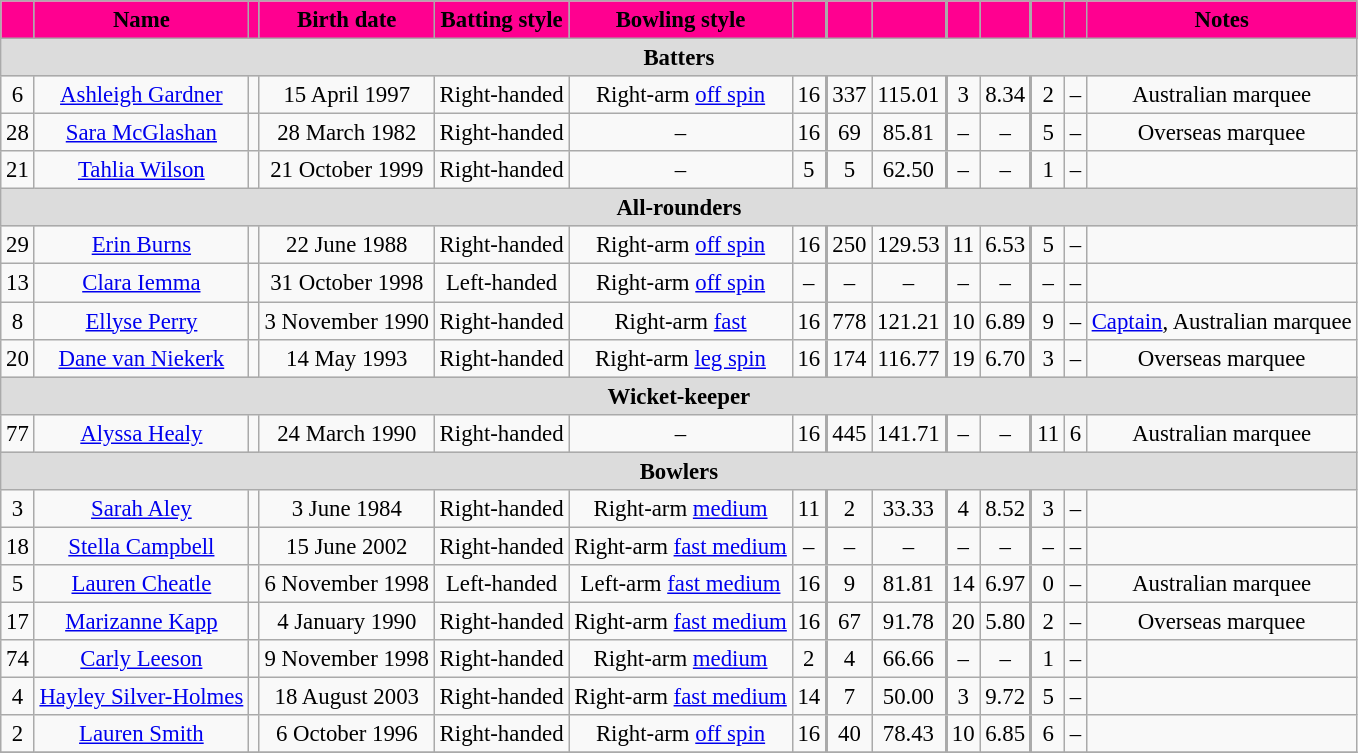<table class="wikitable" style="font-size:95%;">
<tr>
<th style="background:#ff0090; color:black;"></th>
<th style="background:#ff0090; color:black;">Name</th>
<th style="background:#ff0090; color:black;"></th>
<th style="background:#ff0090; color:black;">Birth date</th>
<th style="background:#ff0090; color:black;">Batting style</th>
<th style="background:#ff0090; color:black;">Bowling style</th>
<th style="background:#ff0090; color:black;"></th>
<th style="background:#ff0090; color:black; border-left-width: 2px;"></th>
<th style="background:#ff0090; color:black;"></th>
<th style="background:#ff0090; color:black; border-left-width: 2px;"></th>
<th style="background:#ff0090; color:black;"></th>
<th style="background:#ff0090; color:black; border-left-width: 2px;"></th>
<th style="background:#ff0090; color:black;"></th>
<th style="background:#ff0090; color:black;">Notes</th>
</tr>
<tr>
<th colspan="14" style="background: #DCDCDC; text-align:center;">Batters</th>
</tr>
<tr align="center">
<td>6</td>
<td><a href='#'>Ashleigh Gardner</a></td>
<td></td>
<td>15 April 1997</td>
<td>Right-handed</td>
<td>Right-arm <a href='#'>off spin</a></td>
<td>16</td>
<td style="border-left-width: 2px">337</td>
<td>115.01</td>
<td style="border-left-width: 2px">3</td>
<td>8.34</td>
<td style="border-left-width: 2px">2</td>
<td>–</td>
<td>Australian marquee</td>
</tr>
<tr align="center">
<td>28</td>
<td><a href='#'>Sara McGlashan</a></td>
<td></td>
<td>28 March 1982</td>
<td>Right-handed</td>
<td>–</td>
<td>16</td>
<td style="border-left-width: 2px">69</td>
<td>85.81</td>
<td style="border-left-width: 2px">–</td>
<td>–</td>
<td style="border-left-width: 2px">5</td>
<td>–</td>
<td>Overseas marquee</td>
</tr>
<tr align="center">
<td>21</td>
<td><a href='#'>Tahlia Wilson</a></td>
<td></td>
<td>21 October 1999</td>
<td>Right-handed</td>
<td>–</td>
<td>5</td>
<td style="border-left-width: 2px">5</td>
<td>62.50</td>
<td style="border-left-width: 2px">–</td>
<td>–</td>
<td style="border-left-width: 2px">1</td>
<td>–</td>
<td></td>
</tr>
<tr>
<th colspan="14" style="background: #DCDCDC; text-align:center;">All-rounders</th>
</tr>
<tr align="center">
<td>29</td>
<td><a href='#'>Erin Burns</a></td>
<td></td>
<td>22 June 1988</td>
<td>Right-handed</td>
<td>Right-arm <a href='#'>off spin</a></td>
<td>16</td>
<td style="border-left-width: 2px">250</td>
<td>129.53</td>
<td style="border-left-width: 2px">11</td>
<td>6.53</td>
<td style="border-left-width: 2px">5</td>
<td>–</td>
<td></td>
</tr>
<tr align="center">
<td>13</td>
<td><a href='#'>Clara Iemma</a></td>
<td></td>
<td>31 October 1998</td>
<td>Left-handed</td>
<td>Right-arm <a href='#'>off spin</a></td>
<td>–</td>
<td style="border-left-width: 2px">–</td>
<td>–</td>
<td style="border-left-width: 2px">–</td>
<td>–</td>
<td style="border-left-width: 2px">–</td>
<td>–</td>
<td></td>
</tr>
<tr align="center">
<td>8</td>
<td><a href='#'>Ellyse Perry</a></td>
<td></td>
<td>3 November 1990</td>
<td>Right-handed</td>
<td>Right-arm <a href='#'>fast</a></td>
<td>16</td>
<td style="border-left-width: 2px">778</td>
<td>121.21</td>
<td style="border-left-width: 2px">10</td>
<td>6.89</td>
<td style="border-left-width: 2px">9</td>
<td>–</td>
<td><a href='#'>Captain</a>, Australian marquee</td>
</tr>
<tr align="center">
<td>20</td>
<td><a href='#'>Dane van Niekerk</a></td>
<td></td>
<td>14 May 1993</td>
<td>Right-handed</td>
<td>Right-arm <a href='#'>leg spin</a></td>
<td>16</td>
<td style="border-left-width: 2px">174</td>
<td>116.77</td>
<td style="border-left-width: 2px">19</td>
<td>6.70</td>
<td style="border-left-width: 2px">3</td>
<td>–</td>
<td>Overseas marquee</td>
</tr>
<tr>
<th colspan="14" style="background: #DCDCDC; text-align:center;">Wicket-keeper</th>
</tr>
<tr align="center">
<td>77</td>
<td><a href='#'>Alyssa Healy</a></td>
<td></td>
<td>24 March 1990</td>
<td>Right-handed</td>
<td>–</td>
<td>16</td>
<td style="border-left-width: 2px">445</td>
<td>141.71</td>
<td style="border-left-width: 2px">–</td>
<td>–</td>
<td style="border-left-width: 2px">11</td>
<td>6</td>
<td>Australian marquee</td>
</tr>
<tr>
<th colspan="14" style="background: #DCDCDC; text-align:center;">Bowlers</th>
</tr>
<tr align="center">
<td>3</td>
<td><a href='#'>Sarah Aley</a></td>
<td></td>
<td>3 June 1984</td>
<td>Right-handed</td>
<td>Right-arm <a href='#'>medium</a></td>
<td>11</td>
<td style="border-left-width: 2px">2</td>
<td>33.33</td>
<td style="border-left-width: 2px">4</td>
<td>8.52</td>
<td style="border-left-width: 2px">3</td>
<td>–</td>
<td></td>
</tr>
<tr align="center">
<td>18</td>
<td><a href='#'>Stella Campbell</a></td>
<td></td>
<td>15 June 2002</td>
<td>Right-handed</td>
<td>Right-arm <a href='#'>fast medium</a></td>
<td>–</td>
<td style="border-left-width: 2px">–</td>
<td>–</td>
<td style="border-left-width: 2px">–</td>
<td>–</td>
<td style="border-left-width: 2px">–</td>
<td>–</td>
<td></td>
</tr>
<tr align="center">
<td>5</td>
<td><a href='#'>Lauren Cheatle</a></td>
<td></td>
<td>6 November 1998</td>
<td>Left-handed</td>
<td>Left-arm <a href='#'>fast medium</a></td>
<td>16</td>
<td style="border-left-width: 2px">9</td>
<td>81.81</td>
<td style="border-left-width: 2px">14</td>
<td>6.97</td>
<td style="border-left-width: 2px">0</td>
<td>–</td>
<td>Australian marquee</td>
</tr>
<tr align="center">
<td>17</td>
<td><a href='#'>Marizanne Kapp</a></td>
<td></td>
<td>4 January 1990</td>
<td>Right-handed</td>
<td>Right-arm <a href='#'>fast medium</a></td>
<td>16</td>
<td style="border-left-width: 2px">67</td>
<td>91.78</td>
<td style="border-left-width: 2px">20</td>
<td>5.80</td>
<td style="border-left-width: 2px">2</td>
<td>–</td>
<td>Overseas marquee</td>
</tr>
<tr align="center">
<td>74</td>
<td><a href='#'>Carly Leeson</a></td>
<td></td>
<td>9 November 1998</td>
<td>Right-handed</td>
<td>Right-arm <a href='#'>medium</a></td>
<td>2</td>
<td style="border-left-width: 2px">4</td>
<td>66.66</td>
<td style="border-left-width: 2px">–</td>
<td>–</td>
<td style="border-left-width: 2px">1</td>
<td>–</td>
<td></td>
</tr>
<tr align="center">
<td>4</td>
<td><a href='#'>Hayley Silver-Holmes</a></td>
<td></td>
<td>18 August 2003</td>
<td>Right-handed</td>
<td>Right-arm <a href='#'>fast medium</a></td>
<td>14</td>
<td style="border-left-width: 2px">7</td>
<td>50.00</td>
<td style="border-left-width: 2px">3</td>
<td>9.72</td>
<td style="border-left-width: 2px">5</td>
<td>–</td>
<td></td>
</tr>
<tr align="center">
<td>2</td>
<td><a href='#'>Lauren Smith</a></td>
<td></td>
<td>6 October 1996</td>
<td>Right-handed</td>
<td>Right-arm <a href='#'>off spin</a></td>
<td>16</td>
<td style="border-left-width: 2px">40</td>
<td>78.43</td>
<td style="border-left-width: 2px">10</td>
<td>6.85</td>
<td style="border-left-width: 2px">6</td>
<td>–</td>
<td></td>
</tr>
<tr>
</tr>
</table>
